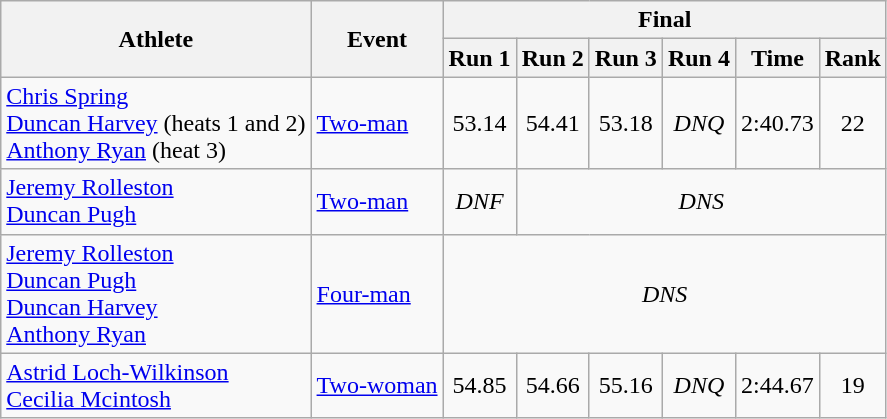<table class="wikitable">
<tr>
<th rowspan="2">Athlete</th>
<th rowspan="2">Event</th>
<th colspan="6">Final</th>
</tr>
<tr>
<th>Run 1</th>
<th>Run 2</th>
<th>Run 3</th>
<th>Run 4</th>
<th>Time</th>
<th>Rank</th>
</tr>
<tr>
<td><a href='#'>Chris Spring</a><br><a href='#'>Duncan Harvey</a> (heats 1 and 2)<br><a href='#'>Anthony Ryan</a> (heat 3)</td>
<td><a href='#'>Two-man</a></td>
<td align="center">53.14</td>
<td align="center">54.41</td>
<td align="center">53.18</td>
<td align="center"><em>DNQ</em></td>
<td align="center">2:40.73</td>
<td align="center">22</td>
</tr>
<tr>
<td><a href='#'>Jeremy Rolleston</a><br><a href='#'>Duncan Pugh</a></td>
<td><a href='#'>Two-man</a></td>
<td align="center"><em>DNF</em></td>
<td align="center" colspan=5><em>DNS</em></td>
</tr>
<tr>
<td><a href='#'>Jeremy Rolleston</a><br><a href='#'>Duncan Pugh</a><br><a href='#'>Duncan Harvey</a><br><a href='#'>Anthony Ryan</a></td>
<td><a href='#'>Four-man</a></td>
<td align="center" colspan=6><em>DNS</em></td>
</tr>
<tr>
<td><a href='#'>Astrid Loch-Wilkinson</a><br><a href='#'>Cecilia Mcintosh</a></td>
<td><a href='#'>Two-woman</a></td>
<td align="center">54.85</td>
<td align="center">54.66</td>
<td align="center">55.16</td>
<td align="center"><em>DNQ</em></td>
<td align="center">2:44.67</td>
<td align="center">19</td>
</tr>
</table>
